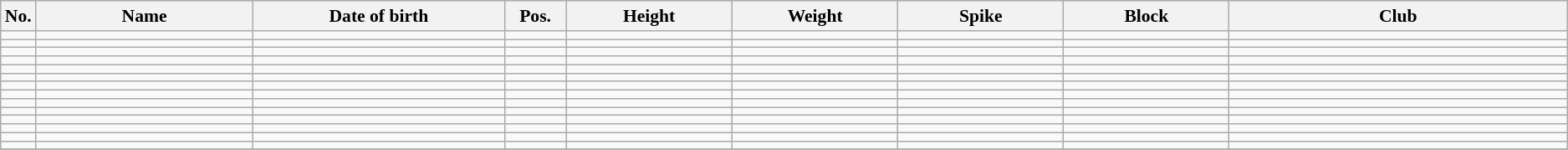<table class="wikitable sortable" style="font-size:90%; text-align:center;">
<tr>
<th>No.</th>
<th style="width:12em">Name</th>
<th style="width:14em">Date of birth</th>
<th style="width:3em">Pos.</th>
<th style="width:9em">Height</th>
<th style="width:9em">Weight</th>
<th style="width:9em">Spike</th>
<th style="width:9em">Block</th>
<th style="width:19em">Club</th>
</tr>
<tr>
<td></td>
<td style="text-align:left;"></td>
<td style=text-align:right;"></td>
<td></td>
<td></td>
<td></td>
<td></td>
<td></td>
<td style="text-align:left;"></td>
</tr>
<tr>
<td></td>
<td style="text-align:left;"></td>
<td style=text-align:right;"></td>
<td></td>
<td></td>
<td></td>
<td></td>
<td></td>
<td style="text-align:left;"></td>
</tr>
<tr>
<td></td>
<td style="text-align:left;"></td>
<td style=text-align:right;"></td>
<td></td>
<td></td>
<td></td>
<td></td>
<td></td>
<td style="text-align:left;"></td>
</tr>
<tr>
<td></td>
<td style="text-align:left;"></td>
<td style=text-align:right;"></td>
<td></td>
<td></td>
<td></td>
<td></td>
<td></td>
<td style="text-align:left;"></td>
</tr>
<tr>
<td></td>
<td style="text-align:left;"></td>
<td style=text-align:right;"></td>
<td></td>
<td></td>
<td></td>
<td></td>
<td></td>
<td style="text-align:left;"></td>
</tr>
<tr>
<td></td>
<td style="text-align:left;"></td>
<td style=text-align:right;"></td>
<td></td>
<td></td>
<td></td>
<td></td>
<td></td>
<td style="text-align:left;"></td>
</tr>
<tr>
<td></td>
<td style="text-align:left;"></td>
<td style=text-align:right;"></td>
<td></td>
<td></td>
<td></td>
<td></td>
<td></td>
<td style="text-align:left;"></td>
</tr>
<tr>
<td></td>
<td style="text-align:left;"></td>
<td style=text-align:right;"></td>
<td></td>
<td></td>
<td></td>
<td></td>
<td></td>
<td style="text-align:left;"></td>
</tr>
<tr>
<td></td>
<td style="text-align:left;"></td>
<td style=text-align:right;"></td>
<td></td>
<td></td>
<td></td>
<td></td>
<td></td>
<td style="text-align:left;"></td>
</tr>
<tr>
<td></td>
<td style="text-align:left;"></td>
<td style=text-align:right;"></td>
<td></td>
<td></td>
<td></td>
<td></td>
<td></td>
<td style="text-align:left;"></td>
</tr>
<tr>
<td></td>
<td style="text-align:left;"></td>
<td style=text-align:right;"></td>
<td></td>
<td></td>
<td></td>
<td></td>
<td></td>
<td style="text-align:left;"></td>
</tr>
<tr>
<td></td>
<td style="text-align:left;"></td>
<td style=text-align:right;"></td>
<td></td>
<td></td>
<td></td>
<td></td>
<td></td>
<td style="text-align:left;"></td>
</tr>
<tr>
<td></td>
<td style="text-align:left;"></td>
<td style=text-align:right;"></td>
<td></td>
<td></td>
<td></td>
<td></td>
<td></td>
<td style="text-align:left;"></td>
</tr>
<tr>
<td></td>
<td style="text-align:left;"></td>
<td style=text-align:right;"></td>
<td></td>
<td></td>
<td></td>
<td></td>
<td></td>
<td style="text-align:left;"></td>
</tr>
<tr>
</tr>
</table>
